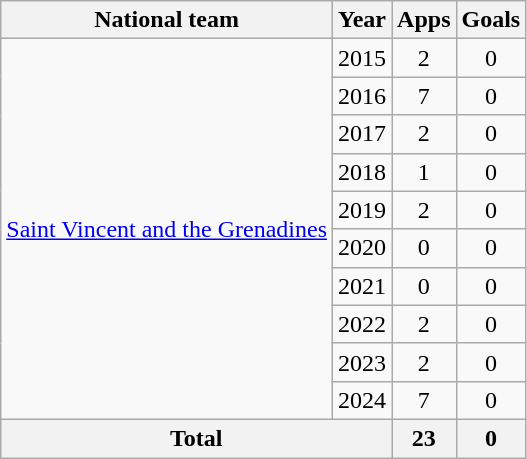<table class="wikitable" style="text-align:center">
<tr>
<th>National team</th>
<th>Year</th>
<th>Apps</th>
<th>Goals</th>
</tr>
<tr>
<td rowspan="10"><a href='#'>Saint Vincent and the Grenadines</a></td>
<td>2015</td>
<td>2</td>
<td>0</td>
</tr>
<tr>
<td>2016</td>
<td>7</td>
<td>0</td>
</tr>
<tr>
<td>2017</td>
<td>2</td>
<td>0</td>
</tr>
<tr>
<td>2018</td>
<td>1</td>
<td>0</td>
</tr>
<tr>
<td>2019</td>
<td>2</td>
<td>0</td>
</tr>
<tr>
<td>2020</td>
<td>0</td>
<td>0</td>
</tr>
<tr>
<td>2021</td>
<td>0</td>
<td>0</td>
</tr>
<tr>
<td>2022</td>
<td>2</td>
<td>0</td>
</tr>
<tr>
<td>2023</td>
<td>2</td>
<td>0</td>
</tr>
<tr>
<td>2024</td>
<td>7</td>
<td>0</td>
</tr>
<tr>
<th colspan="2">Total</th>
<th>23</th>
<th>0</th>
</tr>
</table>
